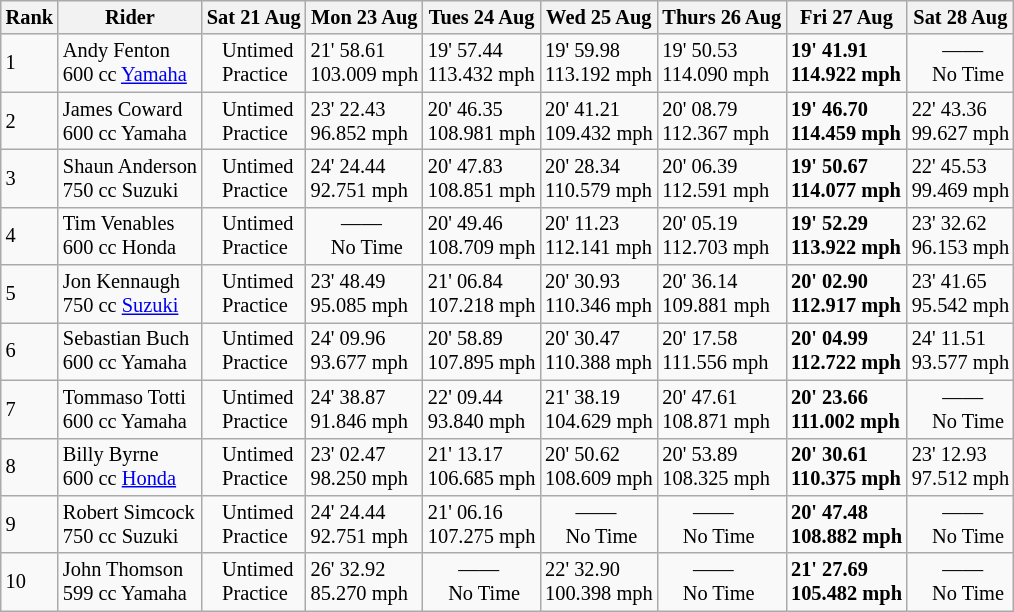<table class="wikitable" style="font-size: 85%;">
<tr style="background:#efefef;">
<th>Rank</th>
<th>Rider</th>
<th>Sat 21 Aug</th>
<th>Mon 23 Aug</th>
<th>Tues 24 Aug</th>
<th>Wed 25 Aug</th>
<th>Thurs 26 Aug</th>
<th>Fri 27 Aug</th>
<th>Sat 28 Aug</th>
</tr>
<tr>
<td>1</td>
<td> Andy Fenton<br> 600 cc <a href='#'>Yamaha</a></td>
<td>   Untimed<br>   Practice</td>
<td>21' 58.61 <br> 103.009 mph</td>
<td>19' 57.44 <br> 113.432 mph</td>
<td>19' 59.98 <br> 113.192 mph</td>
<td>19' 50.53 <br> 114.090 mph</td>
<td><strong>19' 41.91 <br> 114.922 mph</strong></td>
<td>      ——<br>    No Time</td>
</tr>
<tr>
<td>2</td>
<td> James Coward<br> 600 cc Yamaha</td>
<td>   Untimed<br>   Practice</td>
<td>23' 22.43 <br> 96.852 mph</td>
<td>20' 46.35 <br> 108.981 mph</td>
<td>20' 41.21 <br> 109.432 mph</td>
<td>20' 08.79 <br> 112.367 mph</td>
<td><strong>19' 46.70 <br> 114.459 mph</strong></td>
<td>22' 43.36 <br> 99.627 mph</td>
</tr>
<tr>
<td>3</td>
<td> Shaun Anderson<br> 750 cc Suzuki</td>
<td>   Untimed<br>   Practice</td>
<td>24' 24.44 <br> 92.751 mph</td>
<td>20' 47.83 <br> 108.851 mph</td>
<td>20' 28.34 <br> 110.579 mph</td>
<td>20' 06.39 <br> 112.591 mph</td>
<td><strong>19' 50.67 <br> 114.077 mph</strong></td>
<td>22' 45.53 <br> 99.469 mph</td>
</tr>
<tr>
<td>4</td>
<td> Tim Venables<br> 600 cc Honda</td>
<td>   Untimed<br>   Practice</td>
<td>      ——<br>    No Time</td>
<td>20' 49.46 <br> 108.709 mph</td>
<td>20' 11.23 <br> 112.141 mph</td>
<td>20' 05.19 <br> 112.703 mph</td>
<td><strong>19' 52.29 <br> 113.922 mph</strong></td>
<td>23' 32.62 <br> 96.153 mph</td>
</tr>
<tr>
<td>5</td>
<td> Jon Kennaugh<br> 750 cc <a href='#'>Suzuki</a></td>
<td>   Untimed<br>   Practice</td>
<td>23' 48.49 <br> 95.085 mph</td>
<td>21' 06.84 <br> 107.218 mph</td>
<td>20' 30.93 <br> 110.346 mph</td>
<td>20' 36.14 <br> 109.881 mph</td>
<td><strong>20' 02.90 <br> 112.917 mph</strong></td>
<td>23' 41.65 <br> 95.542 mph</td>
</tr>
<tr>
<td>6</td>
<td> Sebastian Buch<br> 600 cc Yamaha</td>
<td>   Untimed<br>   Practice</td>
<td>24' 09.96 <br> 93.677 mph</td>
<td>20' 58.89 <br> 107.895 mph</td>
<td>20' 30.47 <br> 110.388 mph</td>
<td>20' 17.58 <br> 111.556 mph</td>
<td><strong>20' 04.99 <br> 112.722 mph</strong></td>
<td>24' 11.51 <br> 93.577 mph</td>
</tr>
<tr>
<td>7</td>
<td> Tommaso Totti<br> 600 cc Yamaha</td>
<td>   Untimed<br>   Practice</td>
<td>24' 38.87 <br> 91.846 mph</td>
<td>22' 09.44 <br> 93.840 mph</td>
<td>21' 38.19 <br> 104.629 mph</td>
<td>20' 47.61 <br> 108.871 mph</td>
<td><strong>20' 23.66 <br> 111.002 mph</strong></td>
<td>      ——<br>    No Time</td>
</tr>
<tr>
<td>8</td>
<td> Billy Byrne<br> 600 cc <a href='#'>Honda</a></td>
<td>   Untimed<br>   Practice</td>
<td>23' 02.47 <br> 98.250 mph</td>
<td>21' 13.17 <br> 106.685 mph</td>
<td>20' 50.62 <br> 108.609 mph</td>
<td>20' 53.89 <br> 108.325 mph</td>
<td><strong>20' 30.61 <br> 110.375 mph</strong></td>
<td>23' 12.93 <br> 97.512 mph</td>
</tr>
<tr>
<td>9</td>
<td> Robert Simcock<br> 750 cc Suzuki</td>
<td>   Untimed<br>   Practice</td>
<td>24' 24.44 <br> 92.751 mph</td>
<td>21' 06.16 <br> 107.275 mph</td>
<td>      ——<br>    No Time</td>
<td>      ——<br>    No Time</td>
<td><strong>20' 47.48 <br> 108.882 mph</strong></td>
<td>      ——<br>    No Time</td>
</tr>
<tr>
<td>10</td>
<td> John Thomson<br> 599 cc Yamaha</td>
<td>   Untimed<br>   Practice</td>
<td>26' 32.92 <br> 85.270 mph</td>
<td>      ——<br>    No Time</td>
<td>22' 32.90 <br> 100.398 mph</td>
<td>      ——<br>    No Time</td>
<td><strong>21' 27.69 <br> 105.482 mph</strong></td>
<td>      ——<br>    No Time</td>
</tr>
</table>
